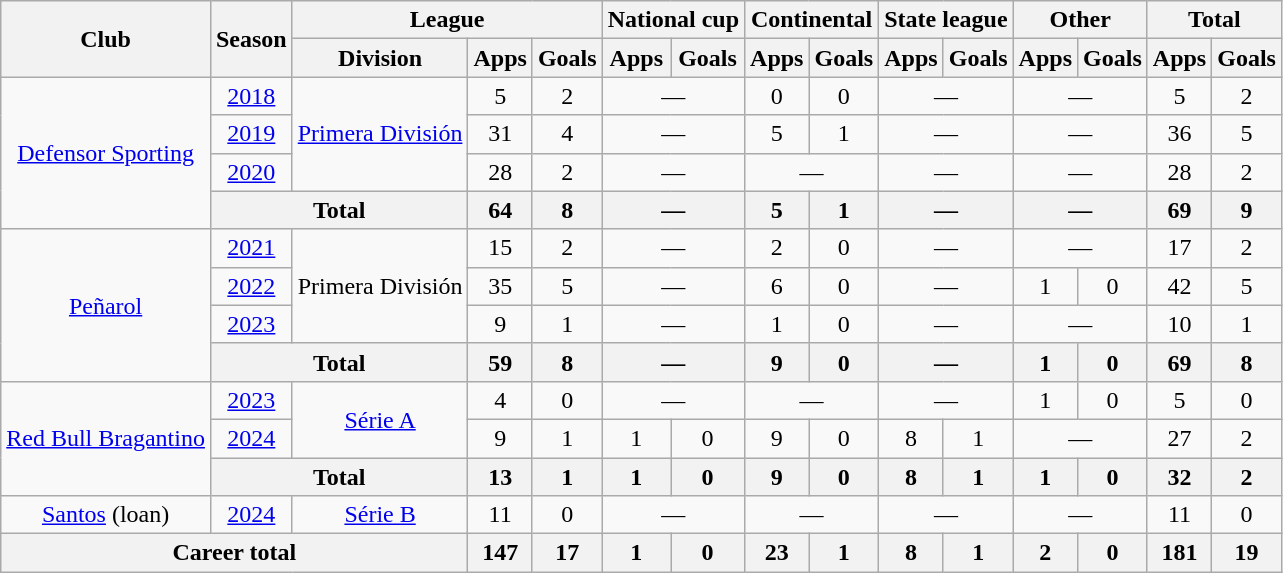<table class="wikitable" style="text-align: center">
<tr>
<th rowspan="2">Club</th>
<th rowspan="2">Season</th>
<th colspan="3">League</th>
<th colspan="2">National cup</th>
<th colspan="2">Continental</th>
<th colspan="2">State league</th>
<th colspan="2">Other</th>
<th colspan="2">Total</th>
</tr>
<tr>
<th>Division</th>
<th>Apps</th>
<th>Goals</th>
<th>Apps</th>
<th>Goals</th>
<th>Apps</th>
<th>Goals</th>
<th>Apps</th>
<th>Goals</th>
<th>Apps</th>
<th>Goals</th>
<th>Apps</th>
<th>Goals</th>
</tr>
<tr>
<td rowspan="4"><a href='#'>Defensor Sporting</a></td>
<td><a href='#'>2018</a></td>
<td rowspan="3"><a href='#'>Primera División</a></td>
<td>5</td>
<td>2</td>
<td colspan="2">—</td>
<td>0</td>
<td>0</td>
<td colspan="2">—</td>
<td colspan="2">—</td>
<td>5</td>
<td>2</td>
</tr>
<tr>
<td><a href='#'>2019</a></td>
<td>31</td>
<td>4</td>
<td colspan="2">—</td>
<td>5</td>
<td>1</td>
<td colspan="2">—</td>
<td colspan="2">—</td>
<td>36</td>
<td>5</td>
</tr>
<tr>
<td><a href='#'>2020</a></td>
<td>28</td>
<td>2</td>
<td colspan="2">—</td>
<td colspan="2">—</td>
<td colspan="2">—</td>
<td colspan="2">—</td>
<td>28</td>
<td>2</td>
</tr>
<tr>
<th colspan="2">Total</th>
<th>64</th>
<th>8</th>
<th colspan="2">—</th>
<th>5</th>
<th>1</th>
<th colspan="2">—</th>
<th colspan="2">—</th>
<th>69</th>
<th>9</th>
</tr>
<tr>
<td rowspan="4"><a href='#'>Peñarol</a></td>
<td><a href='#'>2021</a></td>
<td rowspan="3">Primera División</td>
<td>15</td>
<td>2</td>
<td colspan="2">—</td>
<td>2</td>
<td>0</td>
<td colspan="2">—</td>
<td colspan="2">—</td>
<td>17</td>
<td>2</td>
</tr>
<tr>
<td><a href='#'>2022</a></td>
<td>35</td>
<td>5</td>
<td colspan="2">—</td>
<td>6</td>
<td>0</td>
<td colspan="2">—</td>
<td>1</td>
<td>0</td>
<td>42</td>
<td>5</td>
</tr>
<tr>
<td><a href='#'>2023</a></td>
<td>9</td>
<td>1</td>
<td colspan="2">—</td>
<td>1</td>
<td>0</td>
<td colspan="2">—</td>
<td colspan="2">—</td>
<td>10</td>
<td>1</td>
</tr>
<tr>
<th colspan="2">Total</th>
<th>59</th>
<th>8</th>
<th colspan="2">—</th>
<th>9</th>
<th>0</th>
<th colspan="2">—</th>
<th>1</th>
<th>0</th>
<th>69</th>
<th>8</th>
</tr>
<tr>
<td rowspan="3"><a href='#'>Red Bull Bragantino</a></td>
<td><a href='#'>2023</a></td>
<td rowspan="2"><a href='#'>Série A</a></td>
<td>4</td>
<td>0</td>
<td colspan="2">—</td>
<td colspan="2">—</td>
<td colspan="2">—</td>
<td>1</td>
<td>0</td>
<td>5</td>
<td>0</td>
</tr>
<tr>
<td><a href='#'>2024</a></td>
<td>9</td>
<td>1</td>
<td>1</td>
<td>0</td>
<td>9</td>
<td>0</td>
<td>8</td>
<td>1</td>
<td colspan="2">—</td>
<td>27</td>
<td>2</td>
</tr>
<tr>
<th colspan="2">Total</th>
<th>13</th>
<th>1</th>
<th>1</th>
<th>0</th>
<th>9</th>
<th>0</th>
<th>8</th>
<th>1</th>
<th>1</th>
<th>0</th>
<th>32</th>
<th>2</th>
</tr>
<tr>
<td><a href='#'>Santos</a> (loan)</td>
<td><a href='#'>2024</a></td>
<td><a href='#'>Série B</a></td>
<td>11</td>
<td>0</td>
<td colspan="2">—</td>
<td colspan="2">—</td>
<td colspan="2">—</td>
<td colspan="2">—</td>
<td>11</td>
<td>0</td>
</tr>
<tr>
<th colspan="3">Career total</th>
<th>147</th>
<th>17</th>
<th>1</th>
<th>0</th>
<th>23</th>
<th>1</th>
<th>8</th>
<th>1</th>
<th>2</th>
<th>0</th>
<th>181</th>
<th>19</th>
</tr>
</table>
